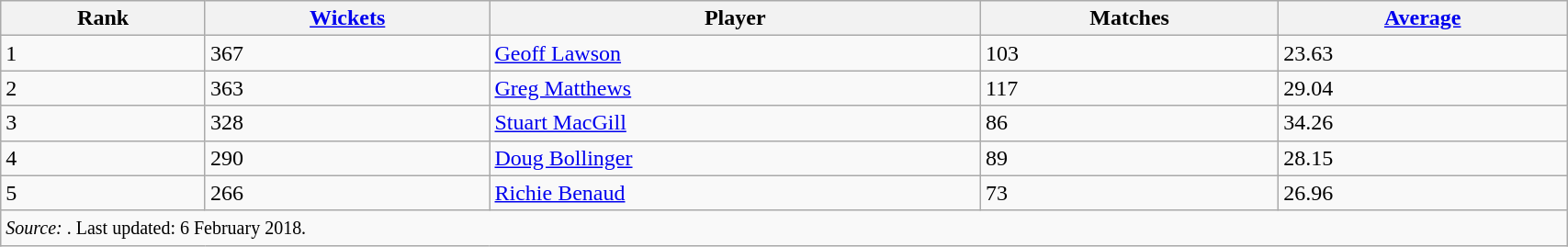<table class="wikitable" style="width:90%;">
<tr>
<th>Rank</th>
<th><a href='#'>Wickets</a></th>
<th>Player</th>
<th>Matches</th>
<th><a href='#'>Average</a></th>
</tr>
<tr>
<td>1</td>
<td>367</td>
<td><a href='#'>Geoff Lawson</a></td>
<td>103</td>
<td>23.63</td>
</tr>
<tr>
<td>2</td>
<td>363</td>
<td><a href='#'>Greg Matthews</a></td>
<td>117</td>
<td>29.04</td>
</tr>
<tr>
<td>3</td>
<td>328</td>
<td><a href='#'>Stuart MacGill</a></td>
<td>86</td>
<td>34.26</td>
</tr>
<tr>
<td>4</td>
<td>290</td>
<td><a href='#'>Doug Bollinger</a></td>
<td>89</td>
<td>28.15</td>
</tr>
<tr>
<td>5</td>
<td>266</td>
<td><a href='#'>Richie Benaud</a></td>
<td>73</td>
<td>26.96</td>
</tr>
<tr>
<td colspan=5><small><em>Source: </em>. Last updated: 6 February 2018.</small></td>
</tr>
</table>
